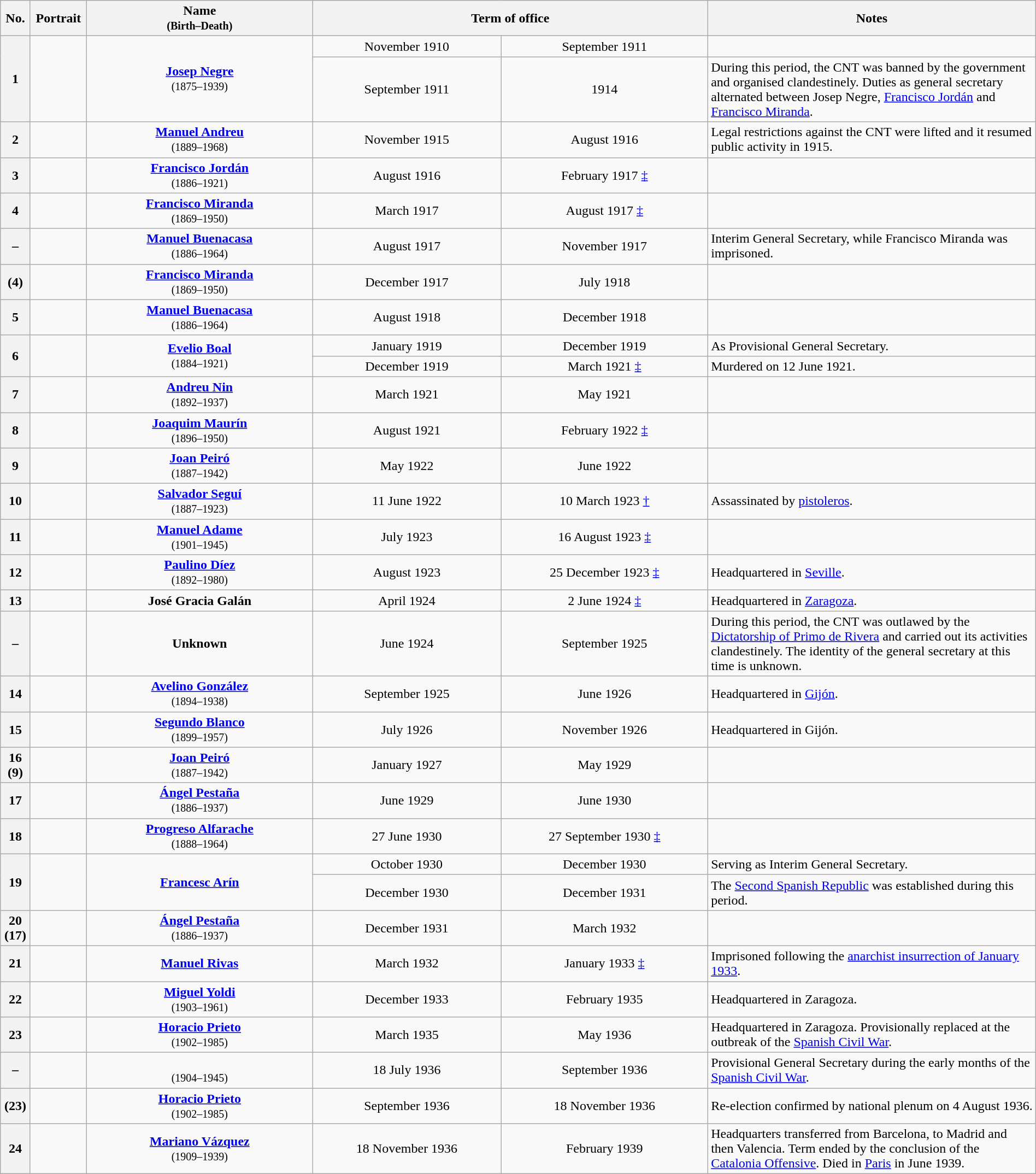<table class="wikitable" width="100%" style="text-align: center;">
<tr>
<th width="2%">No.</th>
<th width="5%">Portrait</th>
<th width="20%">Name<br><small>(Birth–Death)</small></th>
<th colspan="2" width="35%">Term of office</th>
<th width="29%">Notes</th>
</tr>
<tr>
<th rowspan="2">1</th>
<td rowspan="2"></td>
<td rowspan="2"><strong><a href='#'>Josep Negre</a></strong><br><small>(1875–1939)</small></td>
<td align="center">November 1910</td>
<td align="center">September 1911</td>
<td align=left></td>
</tr>
<tr>
<td align="center">September 1911</td>
<td align="center">1914</td>
<td align=left>During this period, the CNT was banned by the government and organised clandestinely. Duties as general secretary alternated between Josep Negre, <a href='#'>Francisco Jordán</a> and <a href='#'>Francisco Miranda</a>.</td>
</tr>
<tr>
<th>2</th>
<td></td>
<td><strong><a href='#'>Manuel Andreu</a></strong><br><small>(1889–1968)</small></td>
<td align="center">November 1915</td>
<td align="center">August 1916</td>
<td align="left">Legal restrictions against the CNT were lifted and it resumed public activity in 1915.</td>
</tr>
<tr>
<th>3</th>
<td></td>
<td><strong><a href='#'>Francisco Jordán</a></strong><br><small>(1886–1921)</small></td>
<td align="center">August 1916</td>
<td align="center">February 1917 <a href='#'>‡</a></td>
<td align="left"></td>
</tr>
<tr>
<th>4</th>
<td></td>
<td><strong><a href='#'>Francisco Miranda</a></strong><br><small>(1869–1950)</small></td>
<td align="center">March 1917</td>
<td align="center">August 1917 <a href='#'>‡</a></td>
<td align="left"></td>
</tr>
<tr>
<th>–</th>
<td></td>
<td><strong><a href='#'>Manuel Buenacasa</a></strong><br><small>(1886–1964)</small></td>
<td align="center">August 1917</td>
<td align="center">November 1917</td>
<td align="left">Interim General Secretary, while Francisco Miranda was imprisoned.</td>
</tr>
<tr>
<th>(4)</th>
<td></td>
<td><strong><a href='#'>Francisco Miranda</a></strong><br><small>(1869–1950)</small></td>
<td align="center">December 1917</td>
<td align="center">July 1918</td>
<td align="left"></td>
</tr>
<tr>
<th>5</th>
<td></td>
<td><strong><a href='#'>Manuel Buenacasa</a></strong><br><small>(1886–1964)</small></td>
<td align="center">August 1918</td>
<td align="center">December 1918</td>
<td align="left"></td>
</tr>
<tr>
<th rowspan=2>6</th>
<td rowspan=2></td>
<td rowspan=2><strong><a href='#'>Evelio Boal</a></strong><br><small>(1884–1921)</small></td>
<td align="center">January 1919</td>
<td align="center">December 1919</td>
<td align="left">As Provisional General Secretary.</td>
</tr>
<tr>
<td align="center">December 1919</td>
<td align="center">March 1921 <a href='#'>‡</a></td>
<td align="left">Murdered on 12 June 1921.</td>
</tr>
<tr>
<th>7</th>
<td></td>
<td><strong><a href='#'>Andreu Nin</a></strong><br><small>(1892–1937)</small></td>
<td align="center">March 1921</td>
<td align="center">May 1921</td>
<td align="left"></td>
</tr>
<tr>
<th>8</th>
<td></td>
<td><strong><a href='#'>Joaquim Maurín</a></strong><br><small>(1896–1950)</small></td>
<td align="center">August 1921</td>
<td align="center">February 1922 <a href='#'>‡</a></td>
<td align="left"></td>
</tr>
<tr>
<th>9</th>
<td></td>
<td><strong><a href='#'>Joan Peiró</a></strong><br><small>(1887–1942)</small></td>
<td align="center">May 1922</td>
<td align="center">June 1922 </td>
<td align="left"></td>
</tr>
<tr>
<th>10</th>
<td></td>
<td><strong><a href='#'>Salvador Seguí</a></strong><br><small>(1887–1923)</small></td>
<td align="center">11 June 1922</td>
<td align="center">10 March 1923 <a href='#'>†</a></td>
<td align="left">Assassinated by <a href='#'>pistoleros</a>.</td>
</tr>
<tr>
<th>11</th>
<td></td>
<td><strong><a href='#'>Manuel Adame</a></strong><br><small>(1901–1945)</small></td>
<td align="center">July 1923</td>
<td align="center">16 August 1923 <a href='#'>‡</a></td>
<td align="left"></td>
</tr>
<tr>
<th>12</th>
<td></td>
<td><strong><a href='#'>Paulino Díez</a></strong><br><small>(1892–1980)</small></td>
<td align="center">August 1923</td>
<td align="center">25 December 1923 <a href='#'>‡</a></td>
<td align="left">Headquartered in <a href='#'>Seville</a>.</td>
</tr>
<tr>
<th>13</th>
<td></td>
<td><strong>José Gracia Galán</strong></td>
<td align="center">April 1924</td>
<td align="center">2 June 1924 <a href='#'>‡</a></td>
<td align="left">Headquartered in <a href='#'>Zaragoza</a>.</td>
</tr>
<tr>
<th>–</th>
<td></td>
<td><strong>Unknown</strong></td>
<td align="center">June 1924</td>
<td align="center">September 1925</td>
<td align="left">During this period, the CNT was outlawed by the <a href='#'>Dictatorship of Primo de Rivera</a> and carried out its activities clandestinely. The identity of the general secretary at this time is unknown. </td>
</tr>
<tr>
<th>14</th>
<td></td>
<td><strong><a href='#'>Avelino González</a></strong><br><small>(1894–1938)</small></td>
<td align="center">September 1925</td>
<td align="center">June 1926</td>
<td align="left">Headquartered in <a href='#'>Gijón</a>.</td>
</tr>
<tr>
<th>15</th>
<td></td>
<td><strong><a href='#'>Segundo Blanco</a></strong><br><small>(1899–1957)</small></td>
<td align="center">July 1926</td>
<td align="center">November 1926</td>
<td align="left">Headquartered in Gijón.</td>
</tr>
<tr>
<th>16<br>(9)</th>
<td></td>
<td><strong><a href='#'>Joan Peiró</a></strong><br><small>(1887–1942)</small></td>
<td align="center">January 1927</td>
<td align="center">May 1929</td>
<td align="left"></td>
</tr>
<tr>
<th>17</th>
<td></td>
<td><strong><a href='#'>Ángel Pestaña</a></strong><br><small>(1886–1937)</small></td>
<td align="center">June 1929</td>
<td align="center">June 1930</td>
<td align="left"></td>
</tr>
<tr>
<th>18</th>
<td></td>
<td><strong><a href='#'>Progreso Alfarache</a></strong><br><small>(1888–1964)</small></td>
<td align="center">27 June 1930</td>
<td align="center">27 September 1930 <a href='#'>‡</a></td>
<td align="left"></td>
</tr>
<tr>
<th rowspan=2>19</th>
<td rowspan=2></td>
<td rowspan=2><strong><a href='#'>Francesc Arín</a></strong></td>
<td align="center">October 1930</td>
<td align="center">December 1930</td>
<td align="left">Serving as Interim General Secretary.</td>
</tr>
<tr>
<td align="center">December 1930</td>
<td align="center">December 1931</td>
<td align="left">The <a href='#'>Second Spanish Republic</a> was established during this period.</td>
</tr>
<tr>
<th>20<br>(17)</th>
<td></td>
<td><strong><a href='#'>Ángel Pestaña</a></strong><br><small>(1886–1937)</small></td>
<td align="center">December 1931</td>
<td align="center">March 1932</td>
<td align="left"></td>
</tr>
<tr>
<th>21</th>
<td></td>
<td><strong><a href='#'>Manuel Rivas</a></strong></td>
<td align="center">March 1932</td>
<td align="center">January 1933 <a href='#'>‡</a></td>
<td align="left">Imprisoned following the <a href='#'>anarchist insurrection of January 1933</a>.</td>
</tr>
<tr>
<th>22</th>
<td></td>
<td><strong><a href='#'>Miguel Yoldi</a></strong><br><small>(1903–1961)</small></td>
<td align="center">December 1933</td>
<td align="center">February 1935</td>
<td align="left">Headquartered in Zaragoza.</td>
</tr>
<tr>
<th>23</th>
<td></td>
<td><strong><a href='#'>Horacio Prieto</a></strong><br><small>(1902–1985)</small></td>
<td align="center">March 1935</td>
<td align="center">May 1936</td>
<td align="left">Headquartered in Zaragoza. Provisionally replaced at the outbreak of the <a href='#'>Spanish Civil War</a>.</td>
</tr>
<tr>
<th>–</th>
<td></td>
<td><strong></strong><br><small>(1904–1945)</small></td>
<td align="center">18 July 1936</td>
<td align="center">September 1936</td>
<td align="left">Provisional General Secretary during the early months of the <a href='#'>Spanish Civil War</a>.</td>
</tr>
<tr>
<th>(23)</th>
<td></td>
<td><strong><a href='#'>Horacio Prieto</a></strong><br><small>(1902–1985)</small></td>
<td align="center">September 1936</td>
<td align="center">18 November 1936</td>
<td align="left">Re-election confirmed by national plenum on 4 August 1936.</td>
</tr>
<tr>
<th>24</th>
<td></td>
<td><strong><a href='#'>Mariano Vázquez</a></strong><br><small>(1909–1939)</small></td>
<td align="center">18 November 1936</td>
<td align="center">February 1939 </td>
<td align="left">Headquarters transferred from Barcelona, to Madrid and then Valencia. Term ended by the conclusion of the <a href='#'>Catalonia Offensive</a>. Died in <a href='#'>Paris</a> in June 1939.</td>
</tr>
</table>
